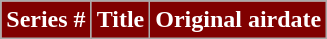<table class="wikitable">
<tr style="color: white;">
<th scope="col" style="background: maroon;">Series #</th>
<th scope="col" style="background: maroon;">Title</th>
<th scope="col" style="background: maroon;">Original airdate<br>











</th>
</tr>
</table>
